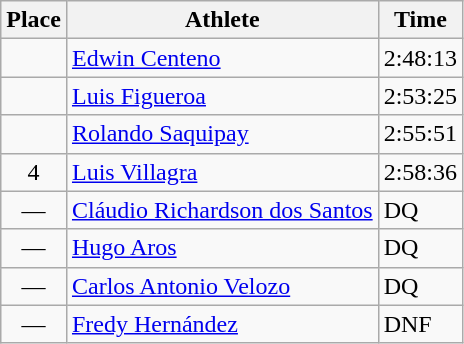<table class=wikitable>
<tr>
<th>Place</th>
<th>Athlete</th>
<th>Time</th>
</tr>
<tr>
<td align=center></td>
<td><a href='#'>Edwin Centeno</a> </td>
<td>2:48:13</td>
</tr>
<tr>
<td align=center></td>
<td><a href='#'>Luis Figueroa</a> </td>
<td>2:53:25</td>
</tr>
<tr>
<td align=center></td>
<td><a href='#'>Rolando Saquipay</a> </td>
<td>2:55:51</td>
</tr>
<tr>
<td align=center>4</td>
<td><a href='#'>Luis Villagra</a> </td>
<td>2:58:36</td>
</tr>
<tr>
<td align=center>—</td>
<td><a href='#'>Cláudio Richardson dos Santos</a> </td>
<td>DQ</td>
</tr>
<tr>
<td align=center>—</td>
<td><a href='#'>Hugo Aros</a> </td>
<td>DQ</td>
</tr>
<tr>
<td align=center>—</td>
<td><a href='#'>Carlos Antonio Velozo</a> </td>
<td>DQ</td>
</tr>
<tr>
<td align=center>—</td>
<td><a href='#'>Fredy Hernández</a> </td>
<td>DNF</td>
</tr>
</table>
